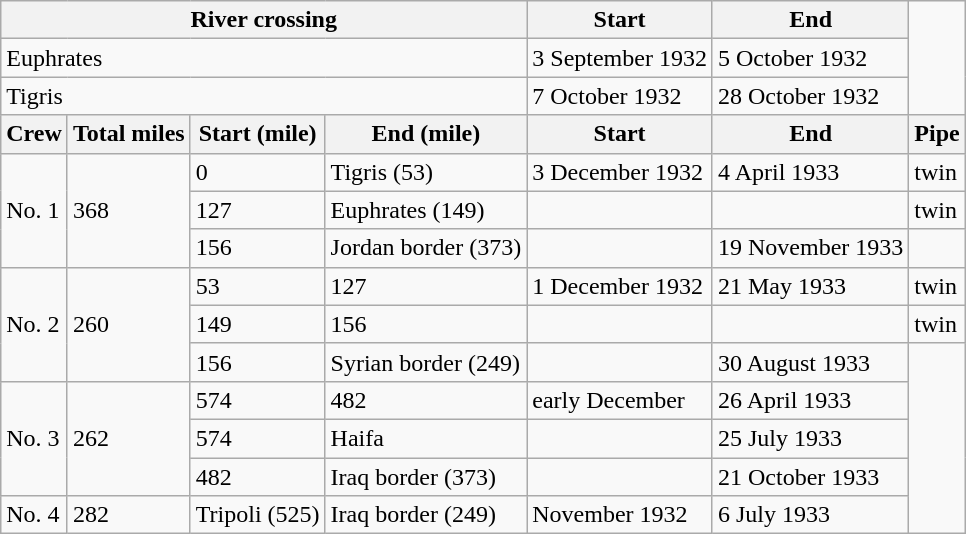<table class=wikitable>
<tr>
<th colspan=4>River crossing</th>
<th>Start</th>
<th>End</th>
</tr>
<tr>
<td colspan=4>Euphrates</td>
<td>3 September 1932</td>
<td>5 October 1932</td>
</tr>
<tr>
<td colspan=4>Tigris</td>
<td>7 October 1932</td>
<td>28 October 1932</td>
</tr>
<tr>
<th>Crew</th>
<th>Total miles</th>
<th>Start (mile)</th>
<th>End (mile)</th>
<th>Start</th>
<th>End</th>
<th>Pipe</th>
</tr>
<tr>
<td rowspan=3>No. 1</td>
<td rowspan=3>368</td>
<td>0</td>
<td>Tigris (53)</td>
<td>3 December 1932</td>
<td>4 April 1933</td>
<td>twin</td>
</tr>
<tr>
<td>127</td>
<td>Euphrates (149)</td>
<td></td>
<td></td>
<td>twin</td>
</tr>
<tr>
<td>156</td>
<td>Jordan border (373)</td>
<td></td>
<td>19 November 1933</td>
</tr>
<tr>
<td rowspan=3>No. 2</td>
<td rowspan=3>260</td>
<td>53</td>
<td>127</td>
<td>1 December 1932</td>
<td>21 May 1933</td>
<td>twin</td>
</tr>
<tr>
<td>149</td>
<td>156</td>
<td></td>
<td></td>
<td>twin</td>
</tr>
<tr>
<td>156</td>
<td>Syrian border (249)</td>
<td></td>
<td>30 August 1933</td>
</tr>
<tr>
<td rowspan=3>No. 3</td>
<td rowspan=3>262</td>
<td>574</td>
<td>482</td>
<td>early December</td>
<td>26 April 1933</td>
</tr>
<tr>
<td>574</td>
<td>Haifa</td>
<td></td>
<td>25 July 1933</td>
</tr>
<tr>
<td>482</td>
<td>Iraq border (373)</td>
<td></td>
<td>21 October 1933</td>
</tr>
<tr>
<td>No. 4</td>
<td>282</td>
<td>Tripoli (525)</td>
<td>Iraq border (249)</td>
<td>November 1932</td>
<td>6 July 1933</td>
</tr>
</table>
